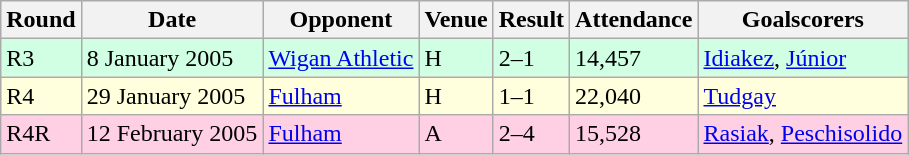<table class="wikitable">
<tr>
<th>Round</th>
<th>Date</th>
<th>Opponent</th>
<th>Venue</th>
<th>Result</th>
<th>Attendance</th>
<th>Goalscorers</th>
</tr>
<tr style="background-color: #d0ffe3;">
<td>R3</td>
<td>8 January 2005</td>
<td><a href='#'>Wigan Athletic</a></td>
<td>H</td>
<td>2–1</td>
<td>14,457</td>
<td><a href='#'>Idiakez</a>, <a href='#'>Júnior</a></td>
</tr>
<tr style="background-color: #ffffdd;">
<td>R4</td>
<td>29 January 2005</td>
<td><a href='#'>Fulham</a></td>
<td>H</td>
<td>1–1</td>
<td>22,040</td>
<td><a href='#'>Tudgay</a></td>
</tr>
<tr style="background-color: #ffd0e3;">
<td>R4R</td>
<td>12 February 2005</td>
<td><a href='#'>Fulham</a></td>
<td>A</td>
<td>2–4</td>
<td>15,528</td>
<td><a href='#'>Rasiak</a>, <a href='#'>Peschisolido</a></td>
</tr>
</table>
